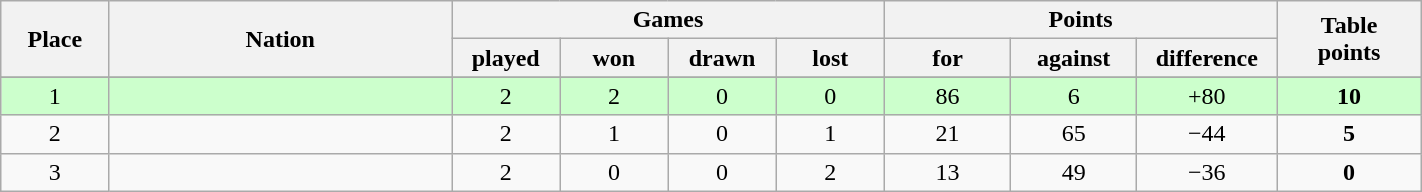<table class="wikitable" width="75%">
<tr>
<th rowspan=2 width="6%">Place</th>
<th rowspan=2 width="19%">Nation</th>
<th colspan=4 width="24%">Games</th>
<th colspan=3 width="18%">Points</th>
<th rowspan=2 width="8%">Table<br>points</th>
</tr>
<tr>
<th width="6%">played</th>
<th width="6%">won</th>
<th width="6%">drawn</th>
<th width="6%">lost</th>
<th width="7%">for</th>
<th width="7%">against</th>
<th width="7%">difference</th>
</tr>
<tr>
</tr>
<tr align=center bgcolor="#ccffcc">
<td>1</td>
<td align=left></td>
<td>2</td>
<td>2</td>
<td>0</td>
<td>0</td>
<td>86</td>
<td>6</td>
<td>+80</td>
<td><strong>10</strong></td>
</tr>
<tr align=center>
<td>2</td>
<td align=left></td>
<td>2</td>
<td>1</td>
<td>0</td>
<td>1</td>
<td>21</td>
<td>65</td>
<td>−44</td>
<td><strong>5</strong></td>
</tr>
<tr align=center>
<td>3</td>
<td align=left></td>
<td>2</td>
<td>0</td>
<td>0</td>
<td>2</td>
<td>13</td>
<td>49</td>
<td>−36</td>
<td><strong>0</strong></td>
</tr>
</table>
